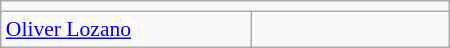<table class=wikitable style="font-size:90%" width=300px>
<tr>
<td colspan=4 bgcolor=></td>
</tr>
<tr>
<td width=160px><a href='#'>Oliver Lozano</a></td>
<td></td>
</tr>
</table>
